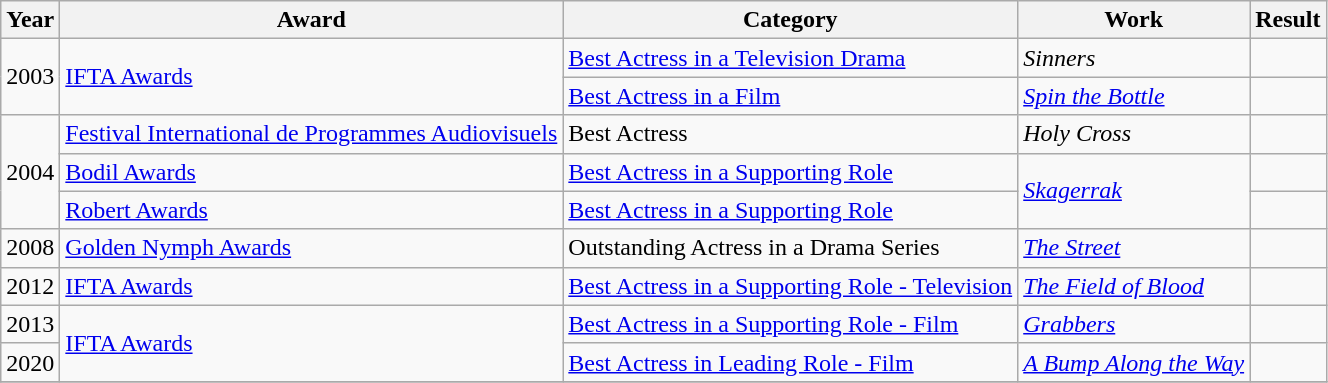<table class="wikitable">
<tr>
<th>Year</th>
<th>Award</th>
<th>Category</th>
<th>Work</th>
<th>Result</th>
</tr>
<tr>
<td rowspan="2">2003</td>
<td rowspan="2"><a href='#'>IFTA Awards</a></td>
<td><a href='#'>Best Actress in a Television Drama</a></td>
<td><em>Sinners</em></td>
<td></td>
</tr>
<tr>
<td><a href='#'>Best Actress in a Film</a></td>
<td><em><a href='#'>Spin the Bottle</a></em></td>
<td></td>
</tr>
<tr>
<td rowspan="3">2004</td>
<td><a href='#'>Festival International de Programmes Audiovisuels</a></td>
<td>Best Actress</td>
<td><em>Holy Cross</em></td>
<td></td>
</tr>
<tr>
<td><a href='#'>Bodil Awards</a></td>
<td><a href='#'>Best Actress in a Supporting Role</a></td>
<td rowspan="2"><em><a href='#'>Skagerrak</a></em></td>
<td></td>
</tr>
<tr>
<td><a href='#'>Robert Awards</a></td>
<td><a href='#'>Best Actress in a Supporting Role</a></td>
<td></td>
</tr>
<tr>
<td>2008</td>
<td><a href='#'>Golden Nymph Awards</a></td>
<td>Outstanding Actress in a Drama Series</td>
<td><em><a href='#'>The Street</a></em></td>
<td></td>
</tr>
<tr>
<td>2012</td>
<td><a href='#'>IFTA Awards</a></td>
<td><a href='#'>Best Actress in a Supporting Role - Television</a></td>
<td><em><a href='#'>The Field of Blood</a></em></td>
<td></td>
</tr>
<tr>
<td>2013</td>
<td rowspan="2"><a href='#'>IFTA Awards</a></td>
<td><a href='#'>Best Actress in a Supporting Role - Film</a></td>
<td><em><a href='#'>Grabbers</a></em></td>
<td></td>
</tr>
<tr>
<td>2020</td>
<td><a href='#'>Best Actress in Leading Role - Film</a></td>
<td><em><a href='#'>A Bump Along the Way</a></em></td>
<td></td>
</tr>
<tr>
</tr>
</table>
